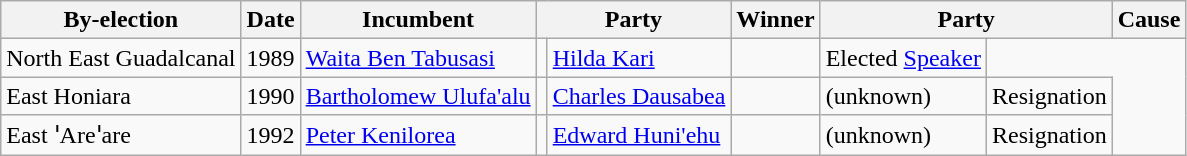<table class="wikitable">
<tr>
<th>By-election</th>
<th>Date</th>
<th>Incumbent</th>
<th colspan=2>Party</th>
<th>Winner</th>
<th colspan=2>Party</th>
<th>Cause</th>
</tr>
<tr>
<td>North East Guadalcanal</td>
<td>1989</td>
<td><a href='#'>Waita Ben Tabusasi</a></td>
<td></td>
<td><a href='#'>Hilda Kari</a></td>
<td></td>
<td>Elected <a href='#'>Speaker</a></td>
</tr>
<tr>
<td>East Honiara</td>
<td>1990</td>
<td><a href='#'>Bartholomew Ulufa'alu</a></td>
<td></td>
<td><a href='#'>Charles Dausabea</a></td>
<td style="background-color:inherit;"></td>
<td>(unknown)</td>
<td>Resignation</td>
</tr>
<tr>
<td>East ꞌAreꞌare</td>
<td>1992</td>
<td><a href='#'>Peter Kenilorea</a></td>
<td></td>
<td><a href='#'>Edward Huni'ehu</a></td>
<td style="background-color:inherit;"></td>
<td>(unknown)</td>
<td>Resignation</td>
</tr>
</table>
